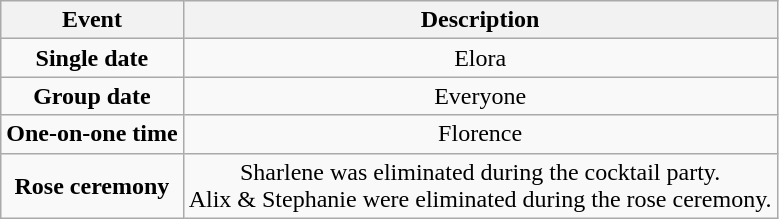<table class="wikitable sortable" style="text-align:center;">
<tr>
<th>Event</th>
<th>Description</th>
</tr>
<tr>
<td><strong>Single date</strong></td>
<td>Elora</td>
</tr>
<tr>
<td><strong>Group date</strong></td>
<td>Everyone</td>
</tr>
<tr>
<td><strong>One-on-one time</strong></td>
<td>Florence</td>
</tr>
<tr>
<td><strong>Rose ceremony</strong></td>
<td>Sharlene was eliminated during the cocktail party.<br>Alix & Stephanie were eliminated during the rose ceremony.</td>
</tr>
</table>
